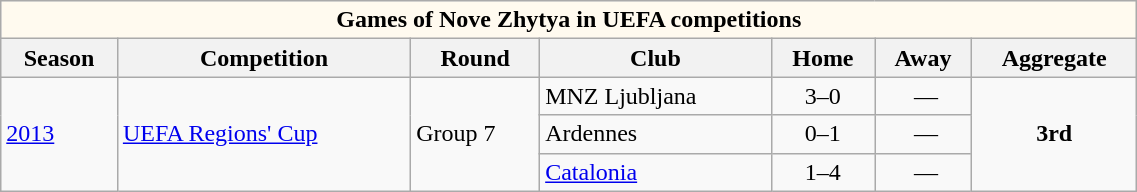<table class="wikitable collapsible collapsed" width="60%" style="text-align: left;">
<tr>
<th style="background:#fffaef;" colspan="17">Games of Nove Zhytya in UEFA competitions</th>
</tr>
<tr>
<th>Season</th>
<th>Competition</th>
<th>Round</th>
<th>Club</th>
<th>Home</th>
<th>Away</th>
<th>Aggregate</th>
</tr>
<tr>
<td rowspan="3"><a href='#'>2013</a></td>
<td rowspan="3"><a href='#'>UEFA Regions' Cup</a></td>
<td rowspan="3">Group 7</td>
<td> MNZ Ljubljana</td>
<td style="text-align:center;">3–0</td>
<td style="text-align:center;"> —</td>
<td rowspan="3" style="text-align:center;"><strong>3rd</strong></td>
</tr>
<tr>
<td> Ardennes</td>
<td style="text-align:center;">0–1</td>
<td style="text-align:center;"> —</td>
</tr>
<tr>
<td> <a href='#'>Catalonia</a></td>
<td style="text-align:center;">1–4</td>
<td style="text-align:center;"> —</td>
</tr>
</table>
